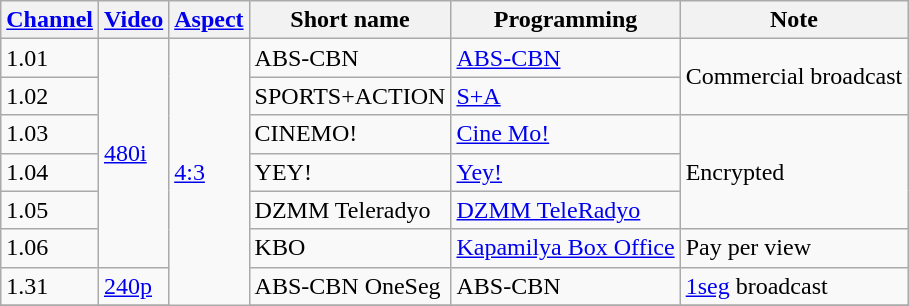<table class="wikitable">
<tr ABS>
<th><a href='#'>Channel</a></th>
<th><a href='#'>Video</a></th>
<th><a href='#'>Aspect</a></th>
<th>Short name</th>
<th>Programming</th>
<th>Note</th>
</tr>
<tr>
<td>1.01</td>
<td rowspan="6"><a href='#'>480i</a></td>
<td rowspan="8"><a href='#'>4:3</a></td>
<td>ABS-CBN</td>
<td><a href='#'>ABS-CBN</a></td>
<td rowspan="2">Commercial broadcast</td>
</tr>
<tr>
<td>1.02</td>
<td>SPORTS+ACTION</td>
<td><a href='#'>S+A</a></td>
</tr>
<tr>
<td>1.03</td>
<td>CINEMO!</td>
<td><a href='#'>Cine Mo!</a></td>
<td rowspan="3">Encrypted</td>
</tr>
<tr>
<td>1.04</td>
<td>YEY!</td>
<td><a href='#'>Yey!</a></td>
</tr>
<tr>
<td>1.05</td>
<td>DZMM Teleradyo</td>
<td><a href='#'>DZMM TeleRadyo</a></td>
</tr>
<tr>
<td>1.06</td>
<td>KBO</td>
<td><a href='#'>Kapamilya Box Office</a></td>
<td>Pay per view</td>
</tr>
<tr>
<td>1.31</td>
<td><a href='#'>240p</a></td>
<td>ABS-CBN OneSeg</td>
<td>ABS-CBN</td>
<td><a href='#'>1seg</a> broadcast</td>
</tr>
<tr>
</tr>
</table>
